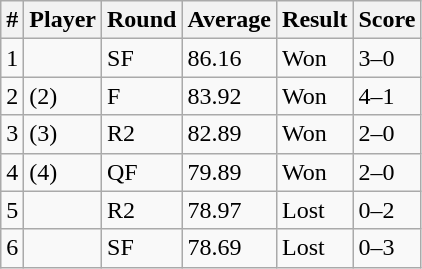<table class ="wikitable sortable">
<tr>
<th>#</th>
<th>Player</th>
<th>Round</th>
<th>Average</th>
<th>Result</th>
<th>Score</th>
</tr>
<tr>
<td>1</td>
<td></td>
<td>SF</td>
<td>86.16</td>
<td>Won</td>
<td>3–0</td>
</tr>
<tr>
<td>2</td>
<td> (2)</td>
<td>F</td>
<td>83.92</td>
<td>Won</td>
<td>4–1</td>
</tr>
<tr>
<td>3</td>
<td> (3)</td>
<td>R2</td>
<td>82.89</td>
<td>Won</td>
<td>2–0</td>
</tr>
<tr>
<td>4</td>
<td> (4)</td>
<td>QF</td>
<td>79.89</td>
<td>Won</td>
<td>2–0</td>
</tr>
<tr>
<td>5</td>
<td></td>
<td>R2</td>
<td>78.97</td>
<td>Lost</td>
<td>0–2</td>
</tr>
<tr>
<td>6</td>
<td></td>
<td>SF</td>
<td>78.69</td>
<td>Lost</td>
<td>0–3</td>
</tr>
</table>
